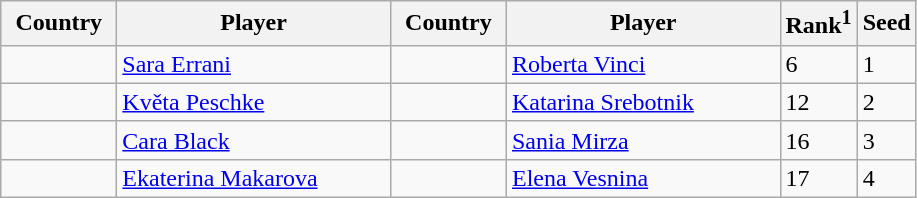<table class="sortable wikitable">
<tr>
<th width="70">Country</th>
<th width="175">Player</th>
<th width="70">Country</th>
<th width="175">Player</th>
<th>Rank<sup>1</sup></th>
<th>Seed</th>
</tr>
<tr>
<td></td>
<td><a href='#'>Sara Errani</a></td>
<td></td>
<td><a href='#'>Roberta Vinci</a></td>
<td>6</td>
<td>1</td>
</tr>
<tr>
<td></td>
<td><a href='#'>Květa Peschke</a></td>
<td></td>
<td><a href='#'>Katarina Srebotnik</a></td>
<td>12</td>
<td>2</td>
</tr>
<tr>
<td></td>
<td><a href='#'>Cara Black</a></td>
<td></td>
<td><a href='#'>Sania Mirza</a></td>
<td>16</td>
<td>3</td>
</tr>
<tr>
<td></td>
<td><a href='#'>Ekaterina Makarova</a></td>
<td></td>
<td><a href='#'>Elena Vesnina</a></td>
<td>17</td>
<td>4</td>
</tr>
</table>
